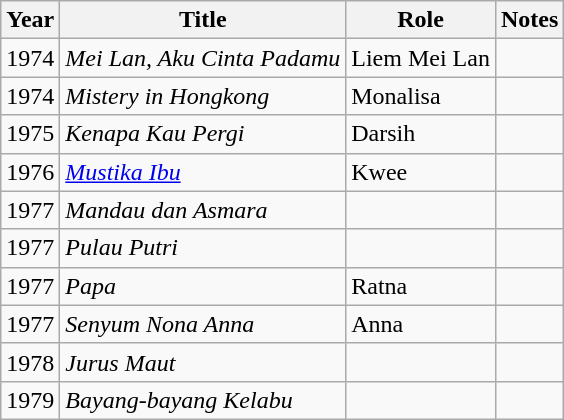<table class="wikitable">
<tr>
<th>Year</th>
<th>Title</th>
<th>Role</th>
<th>Notes</th>
</tr>
<tr>
<td>1974</td>
<td><em>Mei Lan, Aku Cinta Padamu</em></td>
<td>Liem Mei Lan</td>
<td></td>
</tr>
<tr>
<td>1974</td>
<td><em>Mistery in Hongkong</em></td>
<td>Monalisa</td>
<td></td>
</tr>
<tr>
<td>1975</td>
<td><em>Kenapa Kau Pergi</em></td>
<td>Darsih</td>
<td></td>
</tr>
<tr>
<td>1976</td>
<td><em><a href='#'>Mustika Ibu</a></em></td>
<td>Kwee</td>
<td></td>
</tr>
<tr>
<td>1977</td>
<td><em>Mandau dan Asmara</em></td>
<td></td>
<td></td>
</tr>
<tr>
<td>1977</td>
<td><em>Pulau Putri</em></td>
<td></td>
<td></td>
</tr>
<tr>
<td>1977</td>
<td><em>Papa</em></td>
<td>Ratna</td>
<td></td>
</tr>
<tr>
<td>1977</td>
<td><em>Senyum Nona Anna</em></td>
<td>Anna</td>
<td></td>
</tr>
<tr>
<td>1978</td>
<td><em>Jurus Maut</em></td>
<td></td>
</tr>
<tr>
<td>1979</td>
<td><em>Bayang-bayang Kelabu</em></td>
<td></td>
<td></td>
</tr>
</table>
